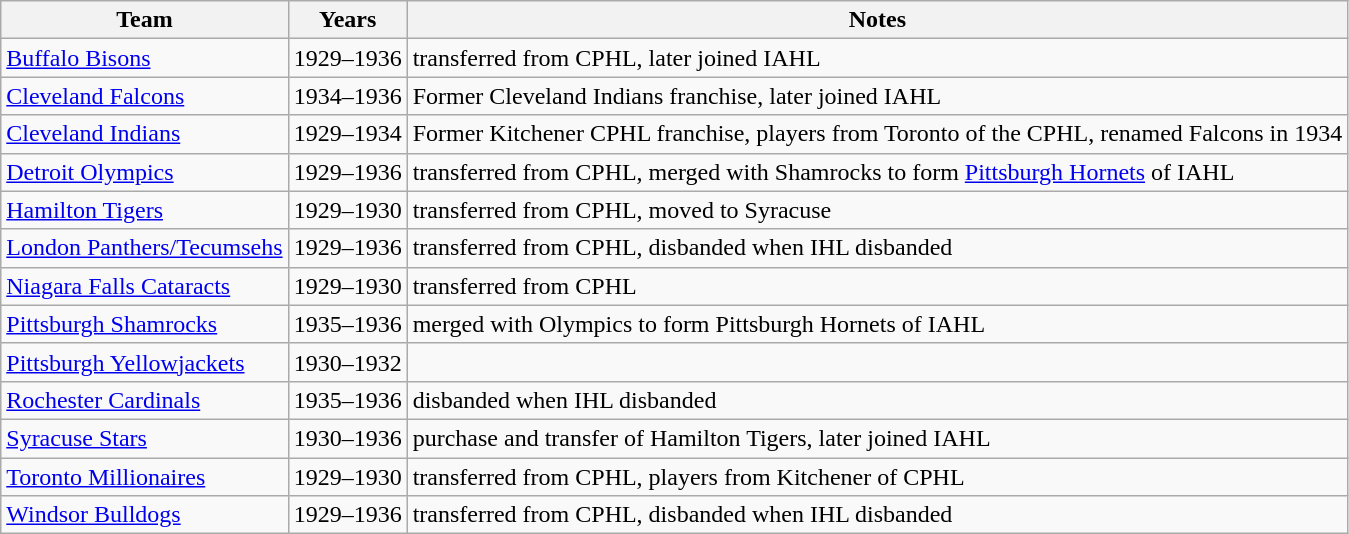<table class="wikitable sortable">
<tr>
<th>Team</th>
<th>Years</th>
<th>Notes</th>
</tr>
<tr>
<td><a href='#'>Buffalo Bisons</a></td>
<td>1929–1936</td>
<td>transferred from CPHL, later joined IAHL</td>
</tr>
<tr>
<td><a href='#'>Cleveland Falcons</a></td>
<td>1934–1936</td>
<td>Former Cleveland Indians franchise, later joined IAHL</td>
</tr>
<tr>
<td><a href='#'>Cleveland Indians</a></td>
<td>1929–1934</td>
<td>Former Kitchener CPHL franchise, players from Toronto of the CPHL, renamed Falcons in 1934</td>
</tr>
<tr>
<td><a href='#'>Detroit Olympics</a></td>
<td>1929–1936</td>
<td>transferred from CPHL, merged with Shamrocks to form <a href='#'>Pittsburgh Hornets</a> of IAHL</td>
</tr>
<tr>
<td><a href='#'>Hamilton Tigers</a></td>
<td>1929–1930</td>
<td>transferred from CPHL, moved to Syracuse</td>
</tr>
<tr>
<td><a href='#'>London Panthers/Tecumsehs</a></td>
<td>1929–1936</td>
<td>transferred from CPHL, disbanded when IHL disbanded</td>
</tr>
<tr>
<td><a href='#'>Niagara Falls Cataracts</a></td>
<td>1929–1930</td>
<td>transferred from CPHL</td>
</tr>
<tr>
<td><a href='#'>Pittsburgh Shamrocks</a></td>
<td>1935–1936</td>
<td>merged with Olympics to form Pittsburgh Hornets of IAHL</td>
</tr>
<tr>
<td><a href='#'>Pittsburgh Yellowjackets</a></td>
<td>1930–1932</td>
<td></td>
</tr>
<tr>
<td><a href='#'>Rochester Cardinals</a></td>
<td>1935–1936</td>
<td>disbanded when IHL disbanded</td>
</tr>
<tr>
<td><a href='#'>Syracuse Stars</a></td>
<td>1930–1936</td>
<td>purchase and transfer of Hamilton Tigers, later joined IAHL</td>
</tr>
<tr>
<td><a href='#'>Toronto Millionaires</a></td>
<td>1929–1930</td>
<td>transferred from CPHL, players from Kitchener of CPHL</td>
</tr>
<tr>
<td><a href='#'>Windsor Bulldogs</a></td>
<td>1929–1936</td>
<td>transferred from CPHL, disbanded when IHL disbanded</td>
</tr>
</table>
